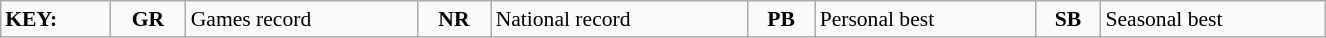<table class="wikitable" style="margin:0.5em auto; font-size:90%; position:relative;" width=70%>
<tr>
<td><strong>KEY:</strong></td>
<td align=center><strong>GR</strong></td>
<td>Games record</td>
<td align=center><strong>NR</strong></td>
<td>National record</td>
<td align=center><strong>PB</strong></td>
<td>Personal best</td>
<td align=center><strong>SB</strong></td>
<td>Seasonal best</td>
</tr>
</table>
